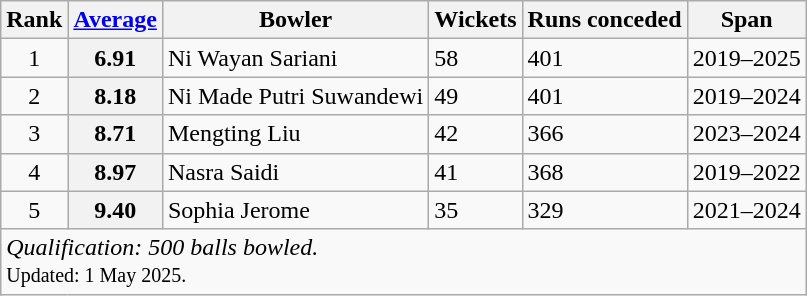<table class="wikitable sortable">
<tr>
<th>Rank</th>
<th><a href='#'>Average</a></th>
<th>Bowler</th>
<th>Wickets</th>
<th>Runs conceded</th>
<th>Span</th>
</tr>
<tr>
<td align=center>1</td>
<th scope="row">6.91</th>
<td> Ni Wayan Sariani</td>
<td>58</td>
<td>401</td>
<td>2019–2025</td>
</tr>
<tr>
<td align=center>2</td>
<th scope="row">8.18</th>
<td> Ni Made Putri Suwandewi</td>
<td>49</td>
<td>401</td>
<td>2019–2024</td>
</tr>
<tr>
<td align=center>3</td>
<th scope="row">8.71</th>
<td> Mengting Liu</td>
<td>42</td>
<td>366</td>
<td>2023–2024</td>
</tr>
<tr>
<td align=center>4</td>
<th scope="row">8.97</th>
<td> Nasra Saidi</td>
<td>41</td>
<td>368</td>
<td>2019–2022</td>
</tr>
<tr>
<td align=center>5</td>
<th scope="row">9.40</th>
<td> Sophia Jerome</td>
<td>35</td>
<td>329</td>
<td>2021–2024</td>
</tr>
<tr class="sortbottom">
<td scope="row" colspan="6" style="text-align:left;"><em>Qualification: 500 balls bowled.</em><br><small>Updated: 1 May 2025.</small></td>
</tr>
</table>
